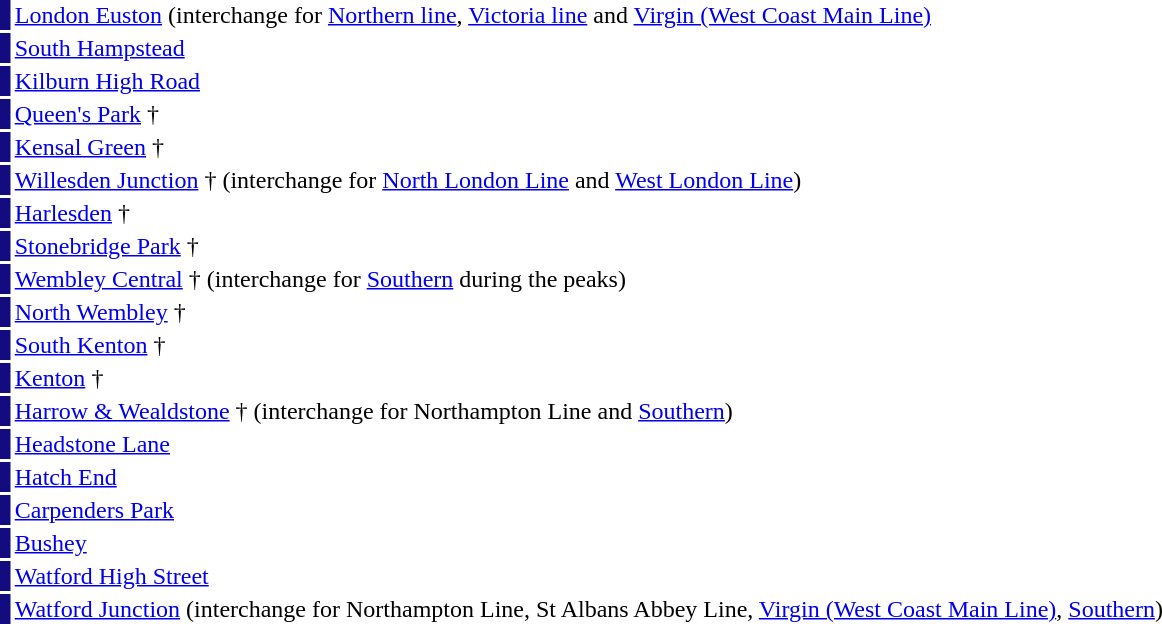<table style="width: 70%;">
<tr>
<td style="background:#120C80;"> </td>
<td><a href='#'>London Euston</a> (interchange for <a href='#'>Northern line</a>, <a href='#'>Victoria line</a> and <a href='#'>Virgin (West Coast Main Line)</a></td>
</tr>
<tr>
<td style="background:#120C80;"> </td>
<td><a href='#'>South Hampstead</a></td>
</tr>
<tr>
<td style="background:#120C80;"> </td>
<td><a href='#'>Kilburn High Road</a></td>
</tr>
<tr>
<td style="background:#120C80;"> </td>
<td><a href='#'>Queen's Park</a> †</td>
</tr>
<tr>
<td style="background:#120C80;"> </td>
<td><a href='#'>Kensal Green</a> †</td>
</tr>
<tr>
<td style="background:#120C80;"> </td>
<td><a href='#'>Willesden Junction</a> † (interchange for <a href='#'>North London Line</a> and <a href='#'>West London Line</a>)</td>
</tr>
<tr>
<td style="background:#120C80;"> </td>
<td><a href='#'>Harlesden</a> †</td>
</tr>
<tr>
<td style="background:#120C80;"> </td>
<td><a href='#'>Stonebridge Park</a> †</td>
</tr>
<tr>
<td style="background:#120C80;"> </td>
<td><a href='#'>Wembley Central</a> † (interchange for <a href='#'>Southern</a> during the peaks)</td>
</tr>
<tr>
<td style="background:#120C80;"> </td>
<td><a href='#'>North Wembley</a> †</td>
</tr>
<tr>
<td style="background:#120C80;"> </td>
<td><a href='#'>South Kenton</a> †</td>
</tr>
<tr>
<td style="background:#120C80;"> </td>
<td><a href='#'>Kenton</a> †</td>
</tr>
<tr>
<td style="background:#120C80;"> </td>
<td><a href='#'>Harrow & Wealdstone</a> † (interchange for Northampton Line and <a href='#'>Southern</a>)</td>
</tr>
<tr>
<td style="background:#120C80;"> </td>
<td><a href='#'>Headstone Lane</a></td>
</tr>
<tr>
<td style="background:#120C80;"> </td>
<td><a href='#'>Hatch End</a></td>
</tr>
<tr>
<td style="background:#120C80;"> </td>
<td><a href='#'>Carpenders Park</a></td>
</tr>
<tr>
<td style="background:#120C80;"> </td>
<td><a href='#'>Bushey</a></td>
</tr>
<tr>
<td style="background:#120C80;"> </td>
<td><a href='#'>Watford High Street</a></td>
</tr>
<tr>
<td style="background:#120C80;"> </td>
<td><a href='#'>Watford Junction</a> (interchange for Northampton Line, St Albans Abbey Line, <a href='#'>Virgin (West Coast Main Line)</a>, <a href='#'>Southern</a>)</td>
</tr>
</table>
